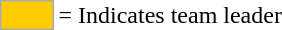<table>
<tr>
<td style="background-color:#FFCC00; border:1px solid #aaaaaa; width:2em;"></td>
<td>= Indicates team leader</td>
</tr>
</table>
